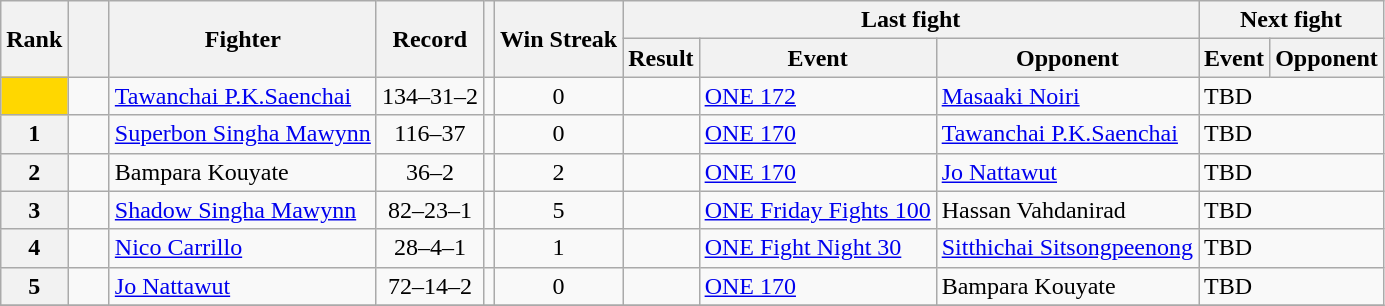<table class="wikitable" style="display: inline-table;">
<tr>
<th rowspan=2>Rank</th>
<th width=3% rowspan=2></th>
<th rowspan=2>Fighter</th>
<th rowspan=2>Record</th>
<th rowspan=2></th>
<th rowspan=2>Win Streak</th>
<th colspan=3>Last fight</th>
<th colspan=2>Next fight</th>
</tr>
<tr>
<th>Result</th>
<th>Event</th>
<th>Opponent</th>
<th>Event</th>
<th>Opponent</th>
</tr>
<tr>
<th style="background:gold"></th>
<td></td>
<td><a href='#'>Tawanchai P.K.Saenchai</a></td>
<td align="center">134–31–2</td>
<td align="center"></td>
<td align="center">0</td>
<td></td>
<td><a href='#'>ONE 172</a></td>
<td><a href='#'>Masaaki Noiri</a></td>
<td colspan="2">TBD</td>
</tr>
<tr>
<th>1</th>
<td></td>
<td><a href='#'>Superbon Singha Mawynn</a></td>
<td align="center">116–37</td>
<td align="center"></td>
<td align="center">0</td>
<td></td>
<td><a href='#'>ONE 170</a></td>
<td><a href='#'>Tawanchai P.K.Saenchai</a></td>
<td colspan="2">TBD</td>
</tr>
<tr>
<th>2</th>
<td></td>
<td>Bampara Kouyate</td>
<td align="center">36–2</td>
<td align="center"></td>
<td align="center">2</td>
<td></td>
<td><a href='#'>ONE 170</a></td>
<td><a href='#'>Jo Nattawut</a></td>
<td colspan="2">TBD</td>
</tr>
<tr>
<th>3</th>
<td></td>
<td><a href='#'>Shadow Singha Mawynn</a></td>
<td align="center">82–23–1</td>
<td align="center"></td>
<td align="center">5</td>
<td></td>
<td><a href='#'>ONE Friday Fights 100</a></td>
<td>Hassan Vahdanirad</td>
<td colspan="2">TBD</td>
</tr>
<tr>
<th>4</th>
<td></td>
<td><a href='#'>Nico Carrillo</a></td>
<td align="center">28–4–1</td>
<td align="center"></td>
<td align=center>1</td>
<td></td>
<td><a href='#'>ONE Fight Night 30</a></td>
<td><a href='#'>Sitthichai Sitsongpeenong</a></td>
<td colspan="2">TBD</td>
</tr>
<tr>
<th>5</th>
<td></td>
<td><a href='#'>Jo Nattawut</a></td>
<td align="center">72–14–2</td>
<td align="center"></td>
<td align="center">0</td>
<td></td>
<td><a href='#'>ONE 170</a></td>
<td>Bampara Kouyate</td>
<td colspan="2">TBD</td>
</tr>
<tr>
</tr>
</table>
